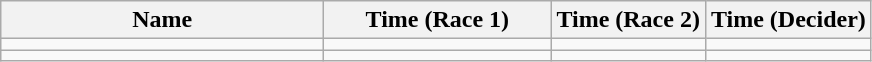<table class="wikitable" style="text-align:center;">
<tr>
<th style="width:13em">Name</th>
<th style="width:9em">Time (Race 1)</th>
<th>Time (Race 2)</th>
<th>Time (Decider)</th>
</tr>
<tr>
<td align=left></td>
<td></td>
<td></td>
<td></td>
</tr>
<tr>
<td align=left></td>
<td></td>
<td></td>
<td></td>
</tr>
</table>
